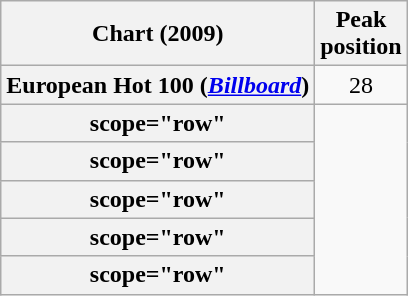<table class="wikitable sortable plainrowheaders">
<tr>
<th>Chart (2009)</th>
<th>Peak<br>position</th>
</tr>
<tr>
<th scope="row">European Hot 100 (<a href='#'><em>Billboard</em></a>)</th>
<td style="text-align:center;">28</td>
</tr>
<tr>
<th>scope="row"</th>
</tr>
<tr>
<th>scope="row"</th>
</tr>
<tr>
<th>scope="row"</th>
</tr>
<tr>
<th>scope="row"</th>
</tr>
<tr>
<th>scope="row"</th>
</tr>
</table>
